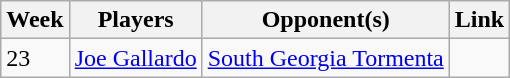<table class=wikitable>
<tr>
<th>Week</th>
<th>Players</th>
<th>Opponent(s)</th>
<th>Link</th>
</tr>
<tr>
<td>23</td>
<td> <a href='#'>Joe Gallardo</a></td>
<td><a href='#'>South Georgia Tormenta</a></td>
<td></td>
</tr>
</table>
